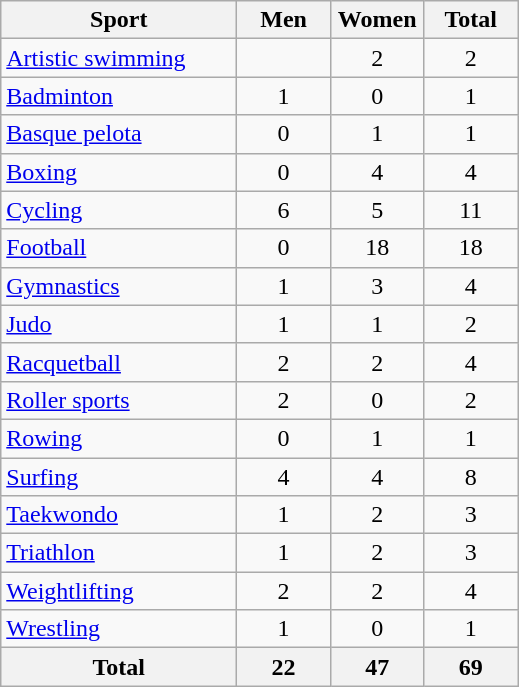<table class="wikitable sortable" style="text-align:center;">
<tr>
<th width=150>Sport</th>
<th width=55>Men</th>
<th width=55>Women</th>
<th width=55>Total</th>
</tr>
<tr>
<td align=left><a href='#'>Artistic swimming</a></td>
<td></td>
<td>2</td>
<td>2</td>
</tr>
<tr>
<td align=left><a href='#'>Badminton</a></td>
<td>1</td>
<td>0</td>
<td>1</td>
</tr>
<tr>
<td align=left><a href='#'>Basque pelota</a></td>
<td>0</td>
<td>1</td>
<td>1</td>
</tr>
<tr>
<td align=left><a href='#'>Boxing</a></td>
<td>0</td>
<td>4</td>
<td>4</td>
</tr>
<tr>
<td align=left><a href='#'>Cycling</a></td>
<td>6</td>
<td>5</td>
<td>11</td>
</tr>
<tr>
<td align=left><a href='#'>Football</a></td>
<td>0</td>
<td>18</td>
<td>18</td>
</tr>
<tr>
<td align=left><a href='#'>Gymnastics</a></td>
<td>1</td>
<td>3</td>
<td>4</td>
</tr>
<tr>
<td align=left><a href='#'>Judo</a></td>
<td>1</td>
<td>1</td>
<td>2</td>
</tr>
<tr>
<td align=left><a href='#'>Racquetball</a></td>
<td>2</td>
<td>2</td>
<td>4</td>
</tr>
<tr>
<td align=left><a href='#'>Roller sports</a></td>
<td>2</td>
<td>0</td>
<td>2</td>
</tr>
<tr>
<td align=left><a href='#'>Rowing</a></td>
<td>0</td>
<td>1</td>
<td>1</td>
</tr>
<tr>
<td align=left><a href='#'>Surfing</a></td>
<td>4</td>
<td>4</td>
<td>8</td>
</tr>
<tr>
<td align=left><a href='#'>Taekwondo</a></td>
<td>1</td>
<td>2</td>
<td>3</td>
</tr>
<tr>
<td align=left><a href='#'>Triathlon</a></td>
<td>1</td>
<td>2</td>
<td>3</td>
</tr>
<tr>
<td align=left><a href='#'>Weightlifting</a></td>
<td>2</td>
<td>2</td>
<td>4</td>
</tr>
<tr>
<td align=left><a href='#'>Wrestling</a></td>
<td>1</td>
<td>0</td>
<td>1</td>
</tr>
<tr>
<th>Total</th>
<th>22</th>
<th>47</th>
<th>69</th>
</tr>
</table>
